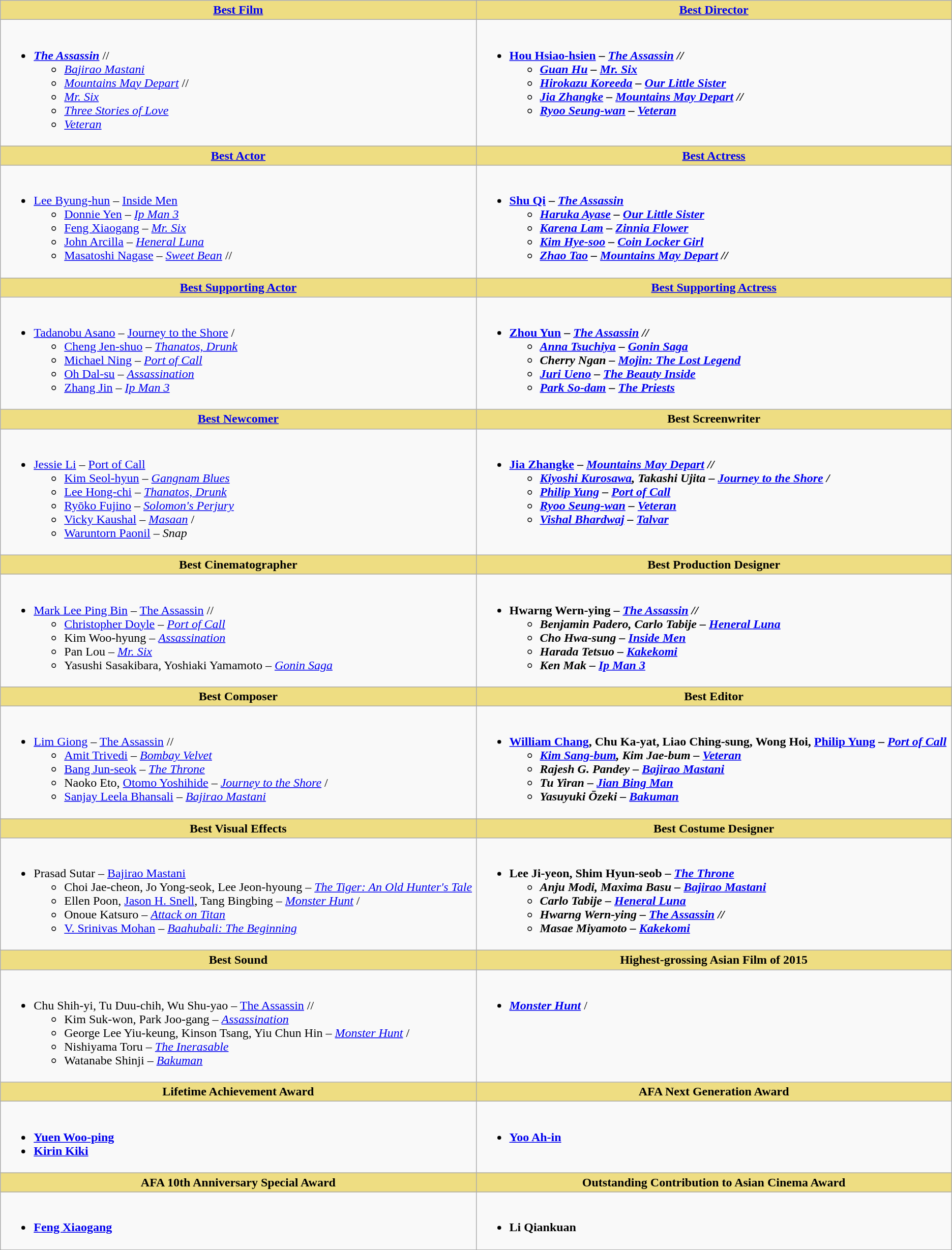<table class="wikitable" align="center" |>
<tr>
<th style="background:#EEDD82;" ! align="center" width="32%"><a href='#'>Best Film</a></th>
<th style="background:#EEDD82;" ! align="center" width="32%"><a href='#'>Best Director</a></th>
</tr>
<tr>
<td valign="top"><br><ul><li><strong><em><a href='#'>The Assassin</a></em></strong> //<ul><li><em><a href='#'>Bajirao Mastani</a></em> </li><li><em><a href='#'>Mountains May Depart</a></em> //</li><li><em><a href='#'>Mr. Six</a></em> </li><li><em><a href='#'>Three Stories of Love</a></em> </li><li><em><a href='#'>Veteran</a></em> </li></ul></li></ul></td>
<td valign="top"><br><ul><li><strong><a href='#'>Hou Hsiao-hsien</a> – <em><a href='#'>The Assassin</a><strong><em>  //<ul><li><a href='#'>Guan Hu</a> – </em><a href='#'>Mr. Six</a><em> </li><li><a href='#'>Hirokazu Koreeda</a> – </em><a href='#'>Our Little Sister</a><em> </li><li><a href='#'>Jia Zhangke</a> – </em><a href='#'>Mountains May Depart</a><em> //</li><li><a href='#'>Ryoo Seung-wan</a> – </em><a href='#'>Veteran</a><em> </li></ul></li></ul></td>
</tr>
<tr>
<th style="background:#EEDD82;" ! align="center" width="40%"><a href='#'>Best Actor</a></th>
<th style="background:#EEDD82;" ! align="center" width="40%"><a href='#'>Best Actress</a></th>
</tr>
<tr>
<td valign="top"><br><ul><li></strong><a href='#'>Lee Byung-hun</a> – </em><a href='#'>Inside Men</a></em></strong> <ul><li><a href='#'>Donnie Yen</a> – <em><a href='#'>Ip Man 3</a></em> </li><li><a href='#'>Feng Xiaogang</a> – <em><a href='#'>Mr. Six</a></em> </li><li><a href='#'>John Arcilla</a> – <em><a href='#'>Heneral Luna</a></em> </li><li><a href='#'>Masatoshi Nagase</a> – <em><a href='#'>Sweet Bean</a></em> //</li></ul></li></ul></td>
<td valign="top"><br><ul><li><strong><a href='#'>Shu Qi</a> – <em><a href='#'>The Assassin</a><strong><em> <ul><li><a href='#'>Haruka Ayase</a> – </em><a href='#'>Our Little Sister</a><em> </li><li><a href='#'>Karena Lam</a> – </em><a href='#'>Zinnia Flower</a><em> </li><li><a href='#'>Kim Hye-soo</a> – </em><a href='#'>Coin Locker Girl</a><em> </li><li><a href='#'>Zhao Tao</a> – </em><a href='#'>Mountains May Depart</a><em> //</li></ul></li></ul></td>
</tr>
<tr>
<th style="background:#EEDD82;" ! align="center" width="40%"><a href='#'>Best Supporting Actor</a></th>
<th style="background:#EEDD82;" ! align="center" width="40%"><a href='#'>Best Supporting Actress</a></th>
</tr>
<tr>
<td valign="top"><br><ul><li></strong><a href='#'>Tadanobu Asano</a> – </em><a href='#'>Journey to the Shore</a></em></strong> /<ul><li><a href='#'>Cheng Jen-shuo</a> – <em><a href='#'>Thanatos, Drunk</a></em> </li><li><a href='#'>Michael Ning</a> – <em><a href='#'>Port of Call</a></em> </li><li><a href='#'>Oh Dal-su</a> – <em><a href='#'>Assassination</a></em> </li><li><a href='#'>Zhang Jin</a> – <em><a href='#'>Ip Man 3</a></em> </li></ul></li></ul></td>
<td valign="top"><br><ul><li><strong><a href='#'>Zhou Yun</a> – <em><a href='#'>The Assassin</a><strong><em> //<ul><li><a href='#'>Anna Tsuchiya</a> – </em><a href='#'>Gonin Saga</a><em> </li><li>Cherry Ngan – </em><a href='#'>Mojin: The Lost Legend</a><em> </li><li><a href='#'>Juri Ueno</a> – </em><a href='#'>The Beauty Inside</a><em> </li><li><a href='#'>Park So-dam</a> – </em><a href='#'>The Priests</a><em> </li></ul></li></ul></td>
</tr>
<tr>
<th style="background:#EEDD82;" ! align="center" width="40%"><a href='#'>Best Newcomer</a></th>
<th style="background:#EEDD82;" ! align="center" width="40%">Best Screenwriter</th>
</tr>
<tr>
<td valign="top"><br><ul><li></strong><a href='#'>Jessie Li</a> – </em><a href='#'>Port of Call</a></em></strong> <ul><li><a href='#'>Kim Seol-hyun</a> – <em><a href='#'>Gangnam Blues</a></em> </li><li><a href='#'>Lee Hong-chi</a> – <em><a href='#'>Thanatos, Drunk</a></em> </li><li><a href='#'>Ryōko Fujino</a> – <em><a href='#'>Solomon's Perjury</a></em> </li><li><a href='#'>Vicky Kaushal</a> – <em><a href='#'>Masaan</a></em> /</li><li><a href='#'>Waruntorn Paonil</a> – <em>Snap</em> </li></ul></li></ul></td>
<td valign="top"><br><ul><li><strong><a href='#'>Jia Zhangke</a> – <em><a href='#'>Mountains May Depart</a><strong><em>  //<ul><li><a href='#'>Kiyoshi Kurosawa</a>, Takashi Ujita – </em><a href='#'>Journey to the Shore</a><em> /</li><li><a href='#'>Philip Yung</a> – </em><a href='#'>Port of Call</a><em> </li><li><a href='#'>Ryoo Seung-wan</a> – </em><a href='#'>Veteran</a><em> </li><li><a href='#'>Vishal Bhardwaj</a> – </em><a href='#'>Talvar</a><em> </li></ul></li></ul></td>
</tr>
<tr>
<th style="background:#EEDD82;" ! align="center" width="40%">Best Cinematographer</th>
<th style="background:#EEDD82;" ! align="center" width="40%">Best Production Designer</th>
</tr>
<tr>
<td valign="top"><br><ul><li></strong><a href='#'>Mark Lee Ping Bin</a> – </em><a href='#'>The Assassin</a></em></strong>  //<ul><li><a href='#'>Christopher Doyle</a> – <em><a href='#'>Port of Call</a></em> </li><li>Kim Woo-hyung – <em><a href='#'>Assassination</a></em> </li><li>Pan Lou – <em><a href='#'>Mr. Six</a></em> </li><li>Yasushi Sasakibara, Yoshiaki Yamamoto – <em><a href='#'>Gonin Saga</a></em> </li></ul></li></ul></td>
<td valign="top"><br><ul><li><strong>Hwarng Wern-ying – <em><a href='#'>The Assassin</a><strong><em> //<ul><li>Benjamin Padero, Carlo Tabije – </em><a href='#'>Heneral Luna</a><em> </li><li>Cho Hwa-sung – </em><a href='#'>Inside Men</a><em> </li><li>Harada Tetsuo – </em><a href='#'>Kakekomi</a><em> </li><li>Ken Mak – </em><a href='#'>Ip Man 3</a><em> </li></ul></li></ul></td>
</tr>
<tr>
<th style="background:#EEDD82;" ! align="center" width="40%">Best Composer</th>
<th style="background:#EEDD82;" ! align="center" width="40%">Best Editor</th>
</tr>
<tr>
<td valign="top"><br><ul><li></strong><a href='#'>Lim Giong</a> – </em><a href='#'>The Assassin</a></em></strong> //<ul><li><a href='#'>Amit Trivedi</a> – <em><a href='#'>Bombay Velvet</a></em> </li><li><a href='#'>Bang Jun-seok</a> – <em><a href='#'>The Throne</a></em> </li><li>Naoko Eto, <a href='#'>Otomo Yoshihide</a> – <em><a href='#'>Journey to the Shore</a></em>  /</li><li><a href='#'>Sanjay Leela Bhansali</a> – <em><a href='#'>Bajirao Mastani</a></em> </li></ul></li></ul></td>
<td valign="top"><br><ul><li><strong><a href='#'>William Chang</a>, Chu Ka-yat, Liao Ching-sung, Wong Hoi, <a href='#'>Philip Yung</a> – <em><a href='#'>Port of Call</a><strong><em> <ul><li><a href='#'>Kim Sang-bum</a>, Kim Jae-bum – </em><a href='#'>Veteran</a><em> </li><li>Rajesh G. Pandey – </em><a href='#'>Bajirao Mastani</a><em> </li><li>Tu Yiran – </em><a href='#'>Jian Bing Man</a><em> </li><li>Yasuyuki Ōzeki – </em><a href='#'>Bakuman</a><em> </li></ul></li></ul></td>
</tr>
<tr>
<th style="background:#EEDD82;" ! align="center" width="40%">Best Visual Effects</th>
<th style="background:#EEDD82;" ! align="center" width="40%">Best Costume Designer</th>
</tr>
<tr>
<td valign="top"><br><ul><li></strong>Prasad Sutar – </em><a href='#'>Bajirao Mastani</a></em></strong> <ul><li>Choi Jae-cheon, Jo Yong-seok, Lee Jeon-hyoung – <em><a href='#'>The Tiger: An Old Hunter's Tale</a></em> </li><li>Ellen Poon, <a href='#'>Jason H. Snell</a>, Tang Bingbing – <em><a href='#'>Monster Hunt</a></em> /</li><li>Onoue Katsuro – <em><a href='#'>Attack on Titan</a></em> </li><li><a href='#'>V. Srinivas Mohan</a> – <em><a href='#'>Baahubali: The Beginning</a></em> </li></ul></li></ul></td>
<td valign="top"><br><ul><li><strong>Lee Ji-yeon, Shim Hyun-seob – <em><a href='#'>The Throne</a><strong><em> <ul><li>Anju Modi, Maxima Basu – </em><a href='#'>Bajirao Mastani</a><em> </li><li>Carlo Tabije – </em><a href='#'>Heneral Luna</a><em> </li><li>Hwarng Wern-ying – </em><a href='#'>The Assassin</a><em> //</li><li>Masae Miyamoto – </em><a href='#'>Kakekomi</a><em> </li></ul></li></ul></td>
</tr>
<tr>
<th style="background:#EEDD82;" ! align="center" width="40%">Best Sound</th>
<th style="background:#EEDD82;" ! align="center" width="40%">Highest-grossing Asian Film of 2015</th>
</tr>
<tr>
<td valign="top"><br><ul><li></strong>Chu Shih-yi, Tu Duu-chih, Wu Shu-yao – </em><a href='#'>The Assassin</a></em></strong> //<ul><li>Kim Suk-won, Park Joo-gang – <em><a href='#'>Assassination</a></em> </li><li>George Lee Yiu-keung, Kinson Tsang, Yiu Chun Hin – <em><a href='#'>Monster Hunt</a></em> /</li><li>Nishiyama Toru – <em><a href='#'>The Inerasable</a></em> </li><li>Watanabe Shinji – <em><a href='#'>Bakuman</a></em> </li></ul></li></ul></td>
<td valign="top"><br><ul><li><strong><em><a href='#'>Monster Hunt</a></em></strong> /</li></ul></td>
</tr>
<tr>
<th style="background:#EEDD82;" ! align="center" width="40%">Lifetime Achievement Award</th>
<th style="background:#EEDD82;" ! align="center" width="40%">AFA Next Generation Award</th>
</tr>
<tr>
<td valign="top"><br><ul><li><strong><a href='#'>Yuen Woo-ping</a></strong> </li><li><strong><a href='#'>Kirin Kiki</a></strong> </li></ul></td>
<td valign="top"><br><ul><li><strong><a href='#'>Yoo Ah-in</a></strong> </li></ul></td>
</tr>
<tr>
<th style="background:#EEDD82;" ! align="center" width="40%">AFA 10th Anniversary Special Award</th>
<th style="background:#EEDD82;" ! align="center" width="40%">Outstanding Contribution to Asian Cinema Award</th>
</tr>
<tr>
<td valign="top"><br><ul><li><strong><a href='#'>Feng Xiaogang</a></strong> </li></ul></td>
<td valign="top"><br><ul><li><strong>Li Qiankuan</strong> </li></ul></td>
</tr>
</table>
